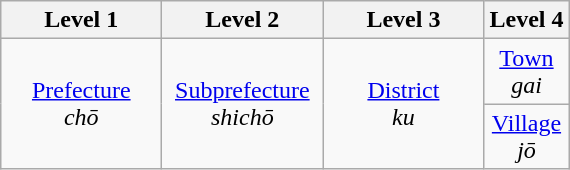<table class=wikitable>
<tr>
<th width=100>Level 1</th>
<th width=100>Level 2</th>
<th width=100>Level 3</th>
<th>Level 4</th>
</tr>
<tr align=center>
<td rowspan=2><a href='#'>Prefecture</a><br> <em>chō</em></td>
<td rowspan=2><a href='#'>Subprefecture</a><br> <em>shichō</em></td>
<td rowspan=2><a href='#'>District</a><br> <em>ku</em></td>
<td><a href='#'>Town</a><br> <em>gai</em></td>
</tr>
<tr align=center>
<td><a href='#'>Village</a><br> <em>jō</em></td>
</tr>
</table>
